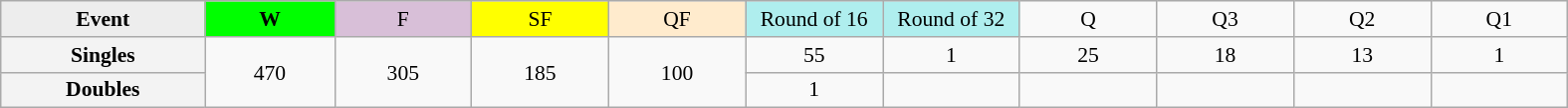<table class=wikitable style=font-size:90%;text-align:center>
<tr>
<td style="width:130px; background:#ededed;"><strong>Event</strong></td>
<td style="width:80px; background:lime;"><strong>W</strong></td>
<td style="width:85px; background:thistle;">F</td>
<td style="width:85px; background:#ff0;">SF</td>
<td style="width:85px; background:#ffebcd;">QF</td>
<td style="width:85px; background:#afeeee;">Round of 16</td>
<td style="width:85px; background:#afeeee;">Round of 32</td>
<td width=85>Q</td>
<td width=85>Q3</td>
<td width=85>Q2</td>
<td width=85>Q1</td>
</tr>
<tr>
<th style="background:#f3f3f3;">Singles</th>
<td rowspan=2>470</td>
<td rowspan=2>305</td>
<td rowspan=2>185</td>
<td rowspan=2>100</td>
<td>55</td>
<td>1</td>
<td>25</td>
<td>18</td>
<td>13</td>
<td>1</td>
</tr>
<tr>
<th style="background:#f3f3f3;">Doubles</th>
<td>1</td>
<td></td>
<td></td>
<td></td>
<td></td>
<td></td>
</tr>
</table>
